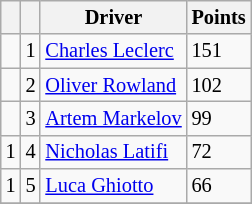<table class="wikitable" style="font-size: 85%;">
<tr>
<th></th>
<th></th>
<th>Driver</th>
<th>Points</th>
</tr>
<tr>
<td></td>
<td align="center">1</td>
<td> <a href='#'>Charles Leclerc</a></td>
<td>151</td>
</tr>
<tr>
<td></td>
<td align="center">2</td>
<td> <a href='#'>Oliver Rowland</a></td>
<td>102</td>
</tr>
<tr>
<td></td>
<td align="center">3</td>
<td> <a href='#'>Artem Markelov</a></td>
<td>99</td>
</tr>
<tr>
<td> 1</td>
<td align="center">4</td>
<td> <a href='#'>Nicholas Latifi</a></td>
<td>72</td>
</tr>
<tr>
<td> 1</td>
<td align="center">5</td>
<td> <a href='#'>Luca Ghiotto</a></td>
<td>66</td>
</tr>
<tr>
</tr>
</table>
